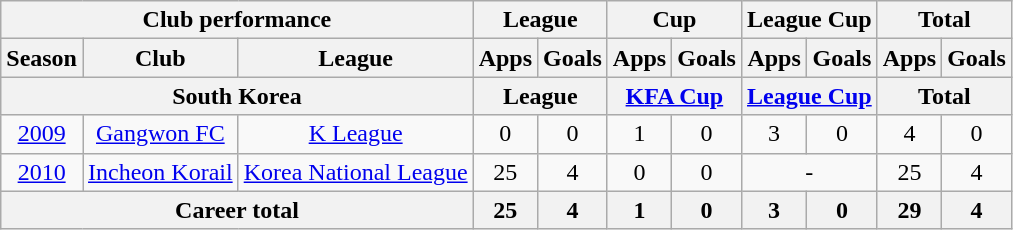<table class="wikitable" style="text-align:center">
<tr>
<th colspan=3>Club performance</th>
<th colspan=2>League</th>
<th colspan=2>Cup</th>
<th colspan=2>League Cup</th>
<th colspan=2>Total</th>
</tr>
<tr>
<th>Season</th>
<th>Club</th>
<th>League</th>
<th>Apps</th>
<th>Goals</th>
<th>Apps</th>
<th>Goals</th>
<th>Apps</th>
<th>Goals</th>
<th>Apps</th>
<th>Goals</th>
</tr>
<tr>
<th colspan=3>South Korea</th>
<th colspan=2>League</th>
<th colspan=2><a href='#'>KFA Cup</a></th>
<th colspan=2><a href='#'>League Cup</a></th>
<th colspan=2>Total</th>
</tr>
<tr>
<td><a href='#'>2009</a></td>
<td rowspan=1><a href='#'>Gangwon FC</a></td>
<td rowspan=1><a href='#'>K League</a></td>
<td>0</td>
<td>0</td>
<td>1</td>
<td>0</td>
<td>3</td>
<td>0</td>
<td>4</td>
<td>0</td>
</tr>
<tr>
<td><a href='#'>2010</a></td>
<td rowspan=1><a href='#'>Incheon Korail</a></td>
<td rowspan=1><a href='#'>Korea National League</a></td>
<td>25</td>
<td>4</td>
<td>0</td>
<td>0</td>
<td colspan=2>-</td>
<td>25</td>
<td>4</td>
</tr>
<tr>
<th colspan=3>Career total</th>
<th><strong>25</strong></th>
<th><strong>4</strong></th>
<th><strong>1</strong></th>
<th><strong>0</strong></th>
<th><strong>3</strong></th>
<th><strong>0</strong></th>
<th><strong>29</strong></th>
<th><strong>4</strong></th>
</tr>
</table>
